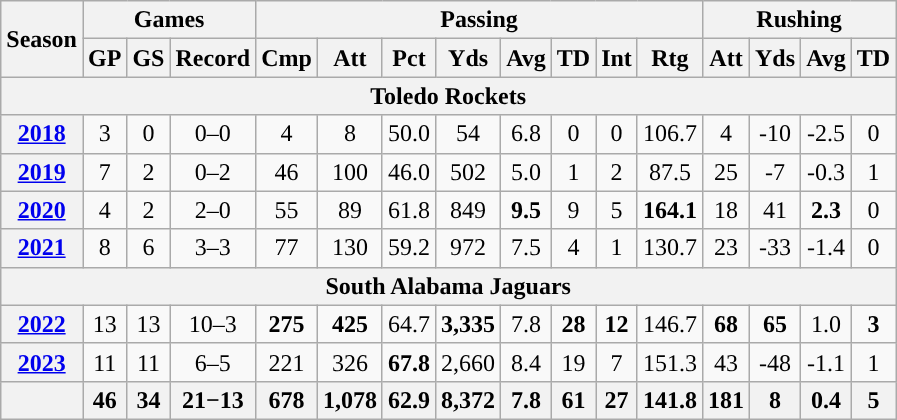<table class="wikitable" style="text-align:center;">
<tr>
<th rowspan="2">Season</th>
<th colspan="3">Games</th>
<th colspan="8">Passing</th>
<th colspan="5">Rushing</th>
</tr>
<tr>
<th>GP</th>
<th>GS</th>
<th>Record</th>
<th>Cmp</th>
<th>Att</th>
<th>Pct</th>
<th>Yds</th>
<th>Avg</th>
<th>TD</th>
<th>Int</th>
<th>Rtg</th>
<th>Att</th>
<th>Yds</th>
<th>Avg</th>
<th>TD</th>
</tr>
<tr>
<th colspan="16">Toledo Rockets</th>
</tr>
<tr>
<th><a href='#'>2018</a></th>
<td>3</td>
<td>0</td>
<td>0–0</td>
<td>4</td>
<td>8</td>
<td>50.0</td>
<td>54</td>
<td>6.8</td>
<td>0</td>
<td>0</td>
<td>106.7</td>
<td>4</td>
<td>-10</td>
<td>-2.5</td>
<td>0</td>
</tr>
<tr>
<th><a href='#'>2019</a></th>
<td>7</td>
<td>2</td>
<td>0–2</td>
<td>46</td>
<td>100</td>
<td>46.0</td>
<td>502</td>
<td>5.0</td>
<td>1</td>
<td>2</td>
<td>87.5</td>
<td>25</td>
<td>-7</td>
<td>-0.3</td>
<td>1</td>
</tr>
<tr>
<th><a href='#'>2020</a></th>
<td>4</td>
<td>2</td>
<td>2–0</td>
<td>55</td>
<td>89</td>
<td>61.8</td>
<td>849</td>
<td><strong>9.5</strong></td>
<td>9</td>
<td>5</td>
<td><strong>164.1</strong></td>
<td>18</td>
<td>41</td>
<td><strong>2.3</strong></td>
<td>0</td>
</tr>
<tr>
<th><a href='#'>2021</a></th>
<td>8</td>
<td>6</td>
<td>3–3</td>
<td>77</td>
<td>130</td>
<td>59.2</td>
<td>972</td>
<td>7.5</td>
<td>4</td>
<td>1</td>
<td>130.7</td>
<td>23</td>
<td>-33</td>
<td>-1.4</td>
<td>0</td>
</tr>
<tr>
<th colspan="16">South Alabama Jaguars</th>
</tr>
<tr>
<th><a href='#'>2022</a></th>
<td>13</td>
<td>13</td>
<td>10–3</td>
<td><strong>275</strong></td>
<td><strong>425</strong></td>
<td>64.7</td>
<td><strong>3,335</strong></td>
<td>7.8</td>
<td><strong>28</strong></td>
<td><strong>12</strong></td>
<td>146.7</td>
<td><strong>68</strong></td>
<td><strong>65</strong></td>
<td>1.0</td>
<td><strong>3</strong></td>
</tr>
<tr>
<th><a href='#'>2023</a></th>
<td>11</td>
<td>11</td>
<td>6–5</td>
<td>221</td>
<td>326</td>
<td><strong>67.8</strong></td>
<td>2,660</td>
<td>8.4</td>
<td>19</td>
<td>7</td>
<td>151.3</td>
<td>43</td>
<td>-48</td>
<td>-1.1</td>
<td>1</td>
</tr>
<tr>
<th></th>
<th>46</th>
<th>34</th>
<th>21−13</th>
<th>678</th>
<th>1,078</th>
<th>62.9</th>
<th>8,372</th>
<th>7.8</th>
<th>61</th>
<th>27</th>
<th>141.8</th>
<th>181</th>
<th>8</th>
<th>0.4</th>
<th>5</th>
</tr>
</table>
